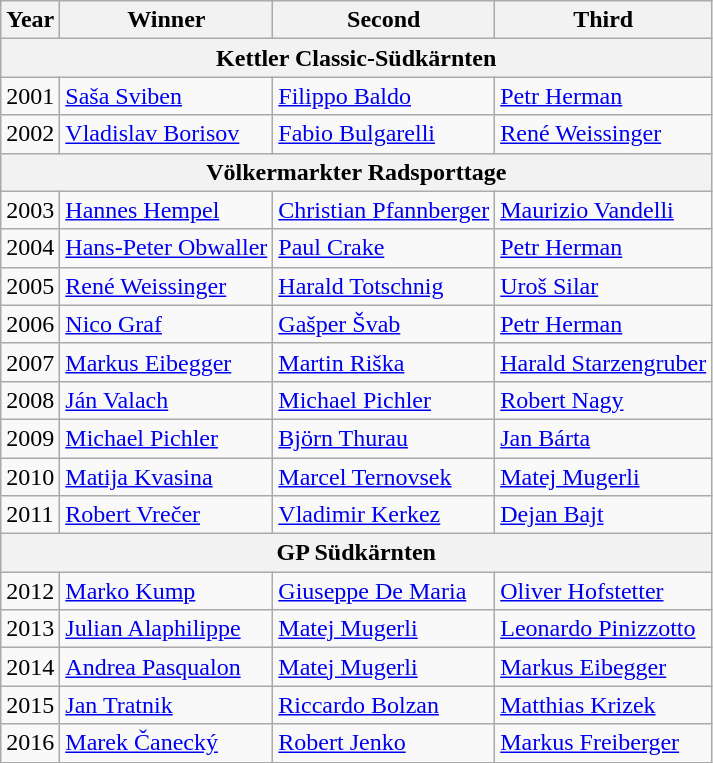<table class="wikitable">
<tr>
<th>Year</th>
<th>Winner</th>
<th>Second</th>
<th>Third</th>
</tr>
<tr>
<th colspan=4; align=center>Kettler Classic-Südkärnten</th>
</tr>
<tr>
<td>2001</td>
<td> <a href='#'>Saša Sviben</a></td>
<td> <a href='#'>Filippo Baldo</a></td>
<td> <a href='#'>Petr Herman</a></td>
</tr>
<tr>
<td>2002</td>
<td> <a href='#'>Vladislav Borisov</a></td>
<td> <a href='#'>Fabio Bulgarelli</a></td>
<td> <a href='#'>René Weissinger</a></td>
</tr>
<tr>
<th colspan=4; align=center>Völkermarkter Radsporttage</th>
</tr>
<tr>
<td>2003</td>
<td> <a href='#'>Hannes Hempel</a></td>
<td> <a href='#'>Christian Pfannberger</a></td>
<td> <a href='#'>Maurizio Vandelli</a></td>
</tr>
<tr>
<td>2004</td>
<td> <a href='#'>Hans-Peter Obwaller</a></td>
<td> <a href='#'>Paul Crake</a></td>
<td> <a href='#'>Petr Herman</a></td>
</tr>
<tr>
<td>2005</td>
<td> <a href='#'>René Weissinger</a></td>
<td> <a href='#'>Harald Totschnig</a></td>
<td> <a href='#'>Uroš Silar</a></td>
</tr>
<tr>
<td>2006</td>
<td> <a href='#'>Nico Graf</a></td>
<td> <a href='#'>Gašper Švab</a></td>
<td> <a href='#'>Petr Herman</a></td>
</tr>
<tr>
<td>2007</td>
<td> <a href='#'>Markus Eibegger</a></td>
<td> <a href='#'>Martin Riška</a></td>
<td> <a href='#'>Harald Starzengruber</a></td>
</tr>
<tr>
<td>2008</td>
<td> <a href='#'>Ján Valach</a></td>
<td> <a href='#'>Michael Pichler</a></td>
<td> <a href='#'>Robert Nagy</a></td>
</tr>
<tr>
<td>2009</td>
<td> <a href='#'>Michael Pichler</a></td>
<td> <a href='#'>Björn Thurau</a></td>
<td> <a href='#'>Jan Bárta</a></td>
</tr>
<tr ">
<td>2010</td>
<td> <a href='#'>Matija Kvasina</a></td>
<td> <a href='#'>Marcel Ternovsek</a></td>
<td> <a href='#'>Matej Mugerli</a></td>
</tr>
<tr>
<td>2011</td>
<td> <a href='#'>Robert Vrečer</a></td>
<td> <a href='#'>Vladimir Kerkez</a></td>
<td> <a href='#'>Dejan Bajt</a></td>
</tr>
<tr>
<th colspan=4; align=center>GP Südkärnten</th>
</tr>
<tr>
<td>2012</td>
<td> <a href='#'>Marko Kump</a></td>
<td> <a href='#'>Giuseppe De Maria</a></td>
<td> <a href='#'>Oliver Hofstetter</a></td>
</tr>
<tr>
<td>2013</td>
<td> <a href='#'>Julian Alaphilippe</a></td>
<td> <a href='#'>Matej Mugerli</a></td>
<td> <a href='#'>Leonardo Pinizzotto</a></td>
</tr>
<tr>
<td>2014</td>
<td> <a href='#'>Andrea Pasqualon</a></td>
<td> <a href='#'>Matej Mugerli</a></td>
<td> <a href='#'>Markus Eibegger</a></td>
</tr>
<tr>
<td>2015</td>
<td> <a href='#'>Jan Tratnik</a></td>
<td> <a href='#'>Riccardo Bolzan</a></td>
<td> <a href='#'>Matthias Krizek</a></td>
</tr>
<tr>
<td>2016</td>
<td> <a href='#'>Marek Čanecký</a></td>
<td> <a href='#'>Robert Jenko</a></td>
<td> <a href='#'>Markus Freiberger</a></td>
</tr>
</table>
